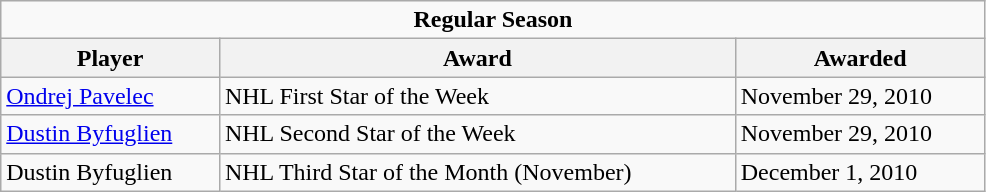<table class="wikitable" width="52%">
<tr>
<td colspan="10" align="center"><strong>Regular Season</strong></td>
</tr>
<tr>
<th>Player</th>
<th>Award</th>
<th>Awarded</th>
</tr>
<tr>
<td><a href='#'>Ondrej Pavelec</a></td>
<td>NHL First Star of the Week</td>
<td>November 29, 2010</td>
</tr>
<tr>
<td><a href='#'>Dustin Byfuglien</a></td>
<td>NHL Second Star of the Week</td>
<td>November 29, 2010</td>
</tr>
<tr>
<td>Dustin Byfuglien</td>
<td>NHL Third Star of the Month (November)</td>
<td>December 1, 2010</td>
</tr>
</table>
